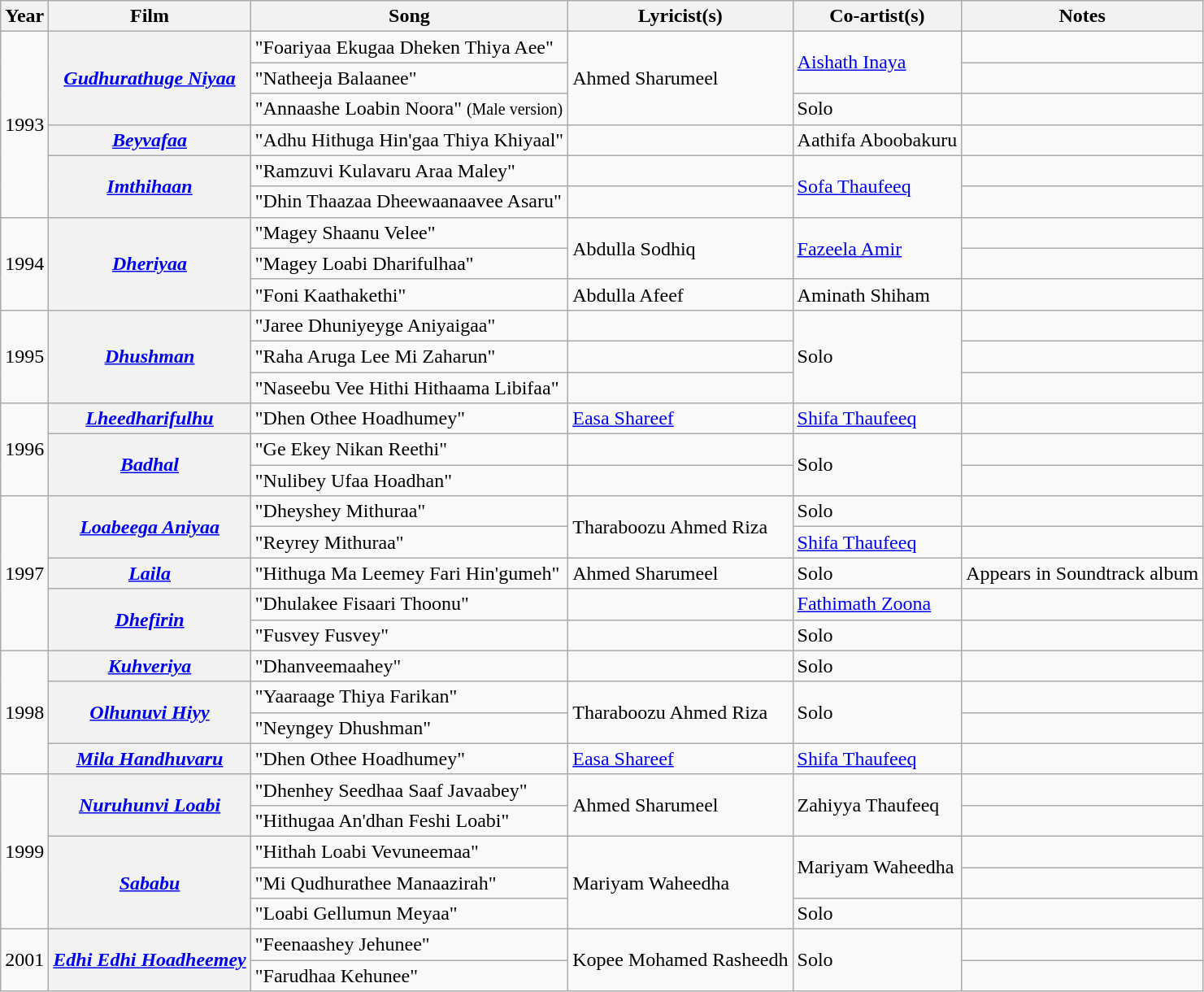<table class="wikitable plainrowheaders">
<tr>
<th scope="col">Year</th>
<th scope="col">Film</th>
<th scope="col">Song</th>
<th scope="col">Lyricist(s)</th>
<th scope="col">Co-artist(s)</th>
<th>Notes</th>
</tr>
<tr>
<td rowspan="6">1993</td>
<th scope="row" rowspan="3"><em><a href='#'>Gudhurathuge Niyaa</a></em></th>
<td>"Foariyaa Ekugaa Dheken Thiya Aee"</td>
<td rowspan="3">Ahmed Sharumeel</td>
<td rowspan="2"><a href='#'>Aishath Inaya</a></td>
<td></td>
</tr>
<tr>
<td>"Natheeja Balaanee"</td>
<td></td>
</tr>
<tr>
<td>"Annaashe Loabin Noora" <small>(Male version)</small></td>
<td>Solo</td>
<td></td>
</tr>
<tr>
<th scope="row"><em><a href='#'>Beyvafaa</a></em></th>
<td>"Adhu Hithuga Hin'gaa Thiya Khiyaal"</td>
<td></td>
<td>Aathifa Aboobakuru</td>
<td></td>
</tr>
<tr>
<th scope="row" rowspan="2"><a href='#'><em>Imthihaan</em></a></th>
<td>"Ramzuvi Kulavaru Araa Maley"</td>
<td></td>
<td rowspan="2"><a href='#'>Sofa Thaufeeq</a></td>
<td></td>
</tr>
<tr>
<td>"Dhin Thaazaa Dheewaanaavee Asaru"</td>
<td></td>
<td></td>
</tr>
<tr>
<td rowspan="3">1994</td>
<th scope="row" rowspan="3"><em><a href='#'>Dheriyaa</a></em></th>
<td>"Magey Shaanu Velee"</td>
<td rowspan="2">Abdulla Sodhiq</td>
<td rowspan="2"><a href='#'>Fazeela Amir</a></td>
<td></td>
</tr>
<tr>
<td>"Magey Loabi Dharifulhaa"</td>
<td></td>
</tr>
<tr>
<td>"Foni Kaathakethi"</td>
<td>Abdulla Afeef</td>
<td>Aminath Shiham</td>
<td></td>
</tr>
<tr>
<td rowspan="3">1995</td>
<th scope="row" rowspan="3"><em><a href='#'>Dhushman</a></em></th>
<td>"Jaree Dhuniyeyge Aniyaigaa"</td>
<td></td>
<td rowspan="3">Solo</td>
<td></td>
</tr>
<tr>
<td>"Raha Aruga Lee Mi Zaharun"</td>
<td></td>
<td></td>
</tr>
<tr>
<td>"Naseebu Vee Hithi Hithaama Libifaa"</td>
<td></td>
<td></td>
</tr>
<tr>
<td rowspan="3">1996</td>
<th scope="row"><em><a href='#'>Lheedharifulhu</a></em></th>
<td>"Dhen Othee Hoadhumey"</td>
<td><a href='#'>Easa Shareef</a></td>
<td><a href='#'>Shifa Thaufeeq</a></td>
<td></td>
</tr>
<tr>
<th scope="row" rowspan="2"><em><a href='#'>Badhal</a></em></th>
<td>"Ge Ekey Nikan Reethi"</td>
<td></td>
<td rowspan="2">Solo</td>
<td></td>
</tr>
<tr>
<td>"Nulibey Ufaa Hoadhan"</td>
<td></td>
<td></td>
</tr>
<tr>
<td rowspan="5">1997</td>
<th scope="row" rowspan="2"><em><a href='#'>Loabeega Aniyaa</a></em></th>
<td>"Dheyshey Mithuraa"</td>
<td rowspan="2">Tharaboozu Ahmed Riza</td>
<td>Solo</td>
<td></td>
</tr>
<tr>
<td>"Reyrey Mithuraa"</td>
<td><a href='#'>Shifa Thaufeeq</a></td>
<td></td>
</tr>
<tr>
<th scope="row"><a href='#'><em>Laila</em></a></th>
<td>"Hithuga Ma Leemey Fari Hin'gumeh"</td>
<td>Ahmed Sharumeel</td>
<td>Solo</td>
<td>Appears in Soundtrack album</td>
</tr>
<tr>
<th scope="row" rowspan="2"><em><a href='#'>Dhefirin</a></em></th>
<td>"Dhulakee Fisaari Thoonu"</td>
<td></td>
<td><a href='#'>Fathimath Zoona</a></td>
<td></td>
</tr>
<tr>
<td>"Fusvey Fusvey"</td>
<td></td>
<td>Solo</td>
<td></td>
</tr>
<tr>
<td rowspan="4">1998</td>
<th scope="row"><em><a href='#'>Kuhveriya</a></em></th>
<td>"Dhanveemaahey"</td>
<td></td>
<td>Solo</td>
<td></td>
</tr>
<tr>
<th scope="row" rowspan="2"><em><a href='#'>Olhunuvi Hiyy</a></em></th>
<td>"Yaaraage Thiya Farikan"</td>
<td rowspan="2">Tharaboozu Ahmed Riza</td>
<td rowspan="2">Solo</td>
<td></td>
</tr>
<tr>
<td>"Neyngey Dhushman"</td>
<td></td>
</tr>
<tr>
<th scope="row"><em><a href='#'>Mila Handhuvaru</a></em></th>
<td>"Dhen Othee Hoadhumey"</td>
<td><a href='#'>Easa Shareef</a></td>
<td><a href='#'>Shifa Thaufeeq</a></td>
<td></td>
</tr>
<tr>
<td rowspan="5">1999</td>
<th scope="row" rowspan="2"><em><a href='#'>Nuruhunvi Loabi</a></em></th>
<td>"Dhenhey Seedhaa Saaf Javaabey"</td>
<td rowspan="2">Ahmed Sharumeel</td>
<td rowspan="2">Zahiyya Thaufeeq</td>
<td></td>
</tr>
<tr>
<td>"Hithugaa An'dhan Feshi Loabi"</td>
<td></td>
</tr>
<tr>
<th scope="row" rowspan="3"><em><a href='#'>Sababu</a></em></th>
<td>"Hithah Loabi Vevuneemaa"</td>
<td rowspan="3">Mariyam Waheedha</td>
<td rowspan="2">Mariyam Waheedha</td>
<td></td>
</tr>
<tr>
<td>"Mi Qudhurathee Manaazirah"</td>
<td></td>
</tr>
<tr>
<td>"Loabi Gellumun Meyaa"</td>
<td>Solo</td>
<td></td>
</tr>
<tr>
<td rowspan="2">2001</td>
<th scope="row" rowspan="2"><em><a href='#'>Edhi Edhi Hoadheemey</a></em></th>
<td>"Feenaashey Jehunee"</td>
<td rowspan="2">Kopee Mohamed Rasheedh</td>
<td rowspan="2">Solo</td>
<td></td>
</tr>
<tr>
<td>"Farudhaa Kehunee"</td>
<td></td>
</tr>
</table>
